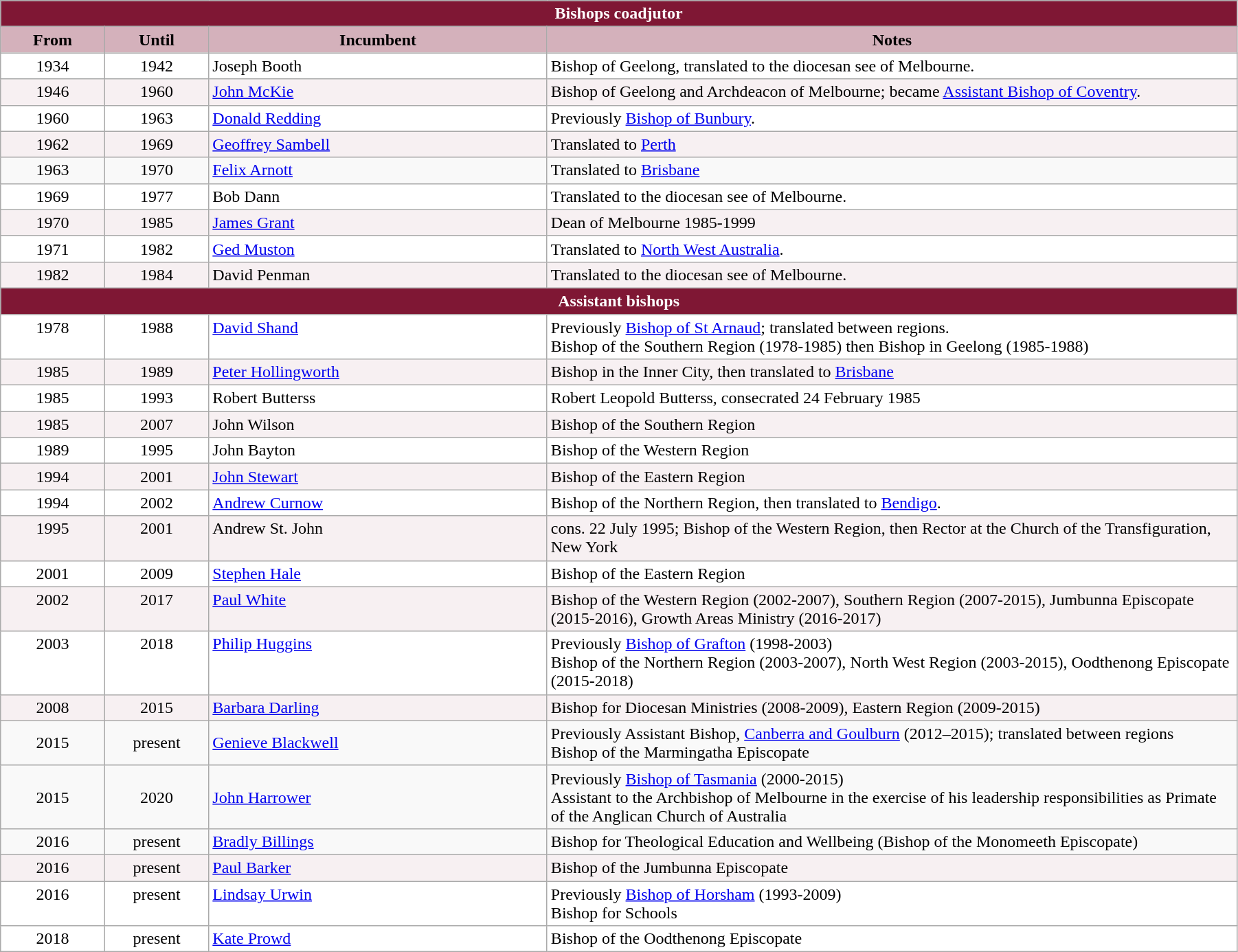<table class="wikitable mw-collapsible" style="width: 95%;">
<tr>
<th colspan="4" style="background:#7f1734; color:white;">Bishops coadjutor</th>
</tr>
<tr>
<th style="background:#d4b1bb; width:8%;">From</th>
<th style="background:#d4b1bb; width:8%;">Until</th>
<th style="background:#d4b1bb; width:26%;">Incumbent</th>
<th style="background:#d4b1bb; width:53%;">Notes</th>
</tr>
<tr style="vertical-align:top; background:white;">
<td style="text-align: center;">1934</td>
<td style="text-align: center;">1942</td>
<td>Joseph Booth</td>
<td>Bishop of Geelong, translated to the diocesan see of Melbourne.</td>
</tr>
<tr style="vertical-align:top; background:#f7f0f2;">
<td style="text-align: center;">1946</td>
<td style="text-align: center;">1960</td>
<td><a href='#'>John McKie</a></td>
<td>Bishop of Geelong and Archdeacon of Melbourne; became <a href='#'>Assistant Bishop of Coventry</a>.</td>
</tr>
<tr style="vertical-align:top; background:white;">
<td style="text-align: center;">1960</td>
<td style="text-align: center;">1963</td>
<td><a href='#'>Donald Redding</a></td>
<td>Previously <a href='#'>Bishop of Bunbury</a>.</td>
</tr>
<tr style="vertical-align:top; background:#f7f0f2;">
<td style="text-align: center;">1962</td>
<td style="text-align: center;">1969</td>
<td><a href='#'>Geoffrey Sambell</a></td>
<td>Translated to <a href='#'>Perth</a></td>
</tr>
<tr>
<td style="text-align: center;">1963</td>
<td style="text-align: center;">1970</td>
<td><a href='#'>Felix Arnott</a></td>
<td>Translated to <a href='#'>Brisbane</a></td>
</tr>
<tr style="vertical-align:top; background:white;">
<td style="text-align: center;">1969</td>
<td style="text-align: center;">1977</td>
<td>Bob Dann</td>
<td>Translated to the diocesan see of Melbourne.</td>
</tr>
<tr style="vertical-align:top; background:#f7f0f2;">
<td style="text-align: center;">1970</td>
<td style="text-align: center;">1985</td>
<td><a href='#'>James Grant</a></td>
<td>Dean of Melbourne 1985-1999</td>
</tr>
<tr style="vertical-align:top; background:white;">
<td style="text-align: center;">1971</td>
<td style="text-align: center;">1982</td>
<td><a href='#'>Ged Muston</a></td>
<td>Translated to <a href='#'>North West Australia</a>.</td>
</tr>
<tr style="vertical-align:top; background:#f7f0f2;">
<td style="text-align: center;">1982</td>
<td style="text-align: center;">1984</td>
<td>David Penman</td>
<td>Translated to the diocesan see of Melbourne.</td>
</tr>
<tr>
<th colspan="4" style="background:#7f1734; color:white;">Assistant bishops</th>
</tr>
<tr style="vertical-align:top; background:white;">
<td style="text-align: center;">1978</td>
<td style="text-align: center;">1988</td>
<td><a href='#'>David Shand</a></td>
<td>Previously <a href='#'>Bishop of St Arnaud</a>; translated between regions.<br>Bishop of the Southern Region (1978-1985) then Bishop in Geelong (1985-1988)</td>
</tr>
<tr style="vertical-align:top; background:#f7f0f2;">
<td style="text-align: center;">1985</td>
<td style="text-align: center;">1989</td>
<td><a href='#'>Peter Hollingworth</a></td>
<td>Bishop in the Inner City, then translated to <a href='#'>Brisbane</a></td>
</tr>
<tr style="vertical-align:top; background:white;">
<td style="text-align: center;">1985</td>
<td style="text-align: center;">1993</td>
<td>Robert Butterss</td>
<td>Robert Leopold Butterss, consecrated 24 February 1985</td>
</tr>
<tr style="vertical-align:top; background:#f7f0f2;">
<td style="text-align: center;">1985</td>
<td style="text-align: center;">2007</td>
<td>John Wilson</td>
<td>Bishop of the Southern Region</td>
</tr>
<tr style="vertical-align:top; background:white;">
<td style="text-align: center;">1989</td>
<td style="text-align: center;">1995</td>
<td>John Bayton</td>
<td>Bishop of the Western Region</td>
</tr>
<tr style="vertical-align:top; background:#f7f0f2;">
<td style="text-align: center;">1994</td>
<td style="text-align: center;">2001</td>
<td><a href='#'>John Stewart</a></td>
<td>Bishop of the Eastern Region</td>
</tr>
<tr style="vertical-align:top; background:white;">
<td style="text-align: center;">1994</td>
<td style="text-align: center;">2002</td>
<td><a href='#'>Andrew Curnow</a></td>
<td>Bishop of the Northern Region, then translated to <a href='#'>Bendigo</a>.</td>
</tr>
<tr style="vertical-align:top; background:#f7f0f2;">
<td style="text-align: center;">1995</td>
<td style="text-align: center;">2001</td>
<td>Andrew St. John</td>
<td>cons. 22 July 1995; Bishop of the Western Region, then Rector at the Church of the Transfiguration, New York </td>
</tr>
<tr style="vertical-align:top; background:white;">
<td style="text-align: center;">2001</td>
<td style="text-align: center;">2009</td>
<td><a href='#'>Stephen Hale</a></td>
<td>Bishop of the Eastern Region</td>
</tr>
<tr style="vertical-align:top; background:#f7f0f2;">
<td style="text-align: center;">2002</td>
<td style="text-align: center;">2017</td>
<td><a href='#'>Paul White</a></td>
<td>Bishop of the Western Region (2002-2007), Southern Region (2007-2015), Jumbunna Episcopate (2015-2016), Growth Areas Ministry (2016-2017)</td>
</tr>
<tr style="vertical-align:top; background:white;">
<td style="text-align: center;">2003</td>
<td style="text-align: center;">2018</td>
<td><a href='#'>Philip Huggins</a></td>
<td>Previously <a href='#'>Bishop of Grafton</a> (1998-2003)<br>Bishop of the Northern Region (2003-2007), North West Region (2003-2015), Oodthenong Episcopate (2015-2018)</td>
</tr>
<tr style="vertical-align:top; background:#f7f0f2;">
<td style="text-align: center;">2008</td>
<td style="text-align: center;">2015</td>
<td><a href='#'>Barbara Darling</a></td>
<td>Bishop for Diocesan Ministries (2008-2009), Eastern Region (2009-2015)</td>
</tr>
<tr>
<td style="text-align: center;">2015</td>
<td style="text-align: center;">present</td>
<td><a href='#'>Genieve Blackwell</a></td>
<td>Previously Assistant Bishop, <a href='#'>Canberra and Goulburn</a> (2012–2015); translated between regions<br>Bishop of the Marmingatha Episcopate</td>
</tr>
<tr>
<td style="text-align: center;">2015</td>
<td style="text-align: center;">2020</td>
<td><a href='#'>John Harrower</a></td>
<td>Previously <a href='#'>Bishop of Tasmania</a> (2000-2015)<br>Assistant to the Archbishop of Melbourne in the exercise of his leadership responsibilities as Primate of the Anglican Church of Australia</td>
</tr>
<tr>
<td style="text-align: center;">2016</td>
<td style="text-align: center;">present</td>
<td><a href='#'>Bradly Billings</a></td>
<td>Bishop for Theological Education and Wellbeing (Bishop of the Monomeeth Episcopate)</td>
</tr>
<tr style="vertical-align:top; background:#f7f0f2;">
<td style="text-align: center;">2016</td>
<td style="text-align: center;">present</td>
<td><a href='#'>Paul Barker</a></td>
<td>Bishop of the Jumbunna Episcopate</td>
</tr>
<tr style="vertical-align:top; background:white;">
<td style="text-align: center;">2016</td>
<td style="text-align: center;">present</td>
<td><a href='#'>Lindsay Urwin</a></td>
<td>Previously <a href='#'>Bishop of Horsham</a> (1993-2009)<br>Bishop for Schools</td>
</tr>
<tr style="vertical-align:top; background:white;">
<td style="text-align: center;">2018</td>
<td style="text-align: center;">present</td>
<td><a href='#'>Kate Prowd</a></td>
<td>Bishop of the Oodthenong Episcopate</td>
</tr>
</table>
